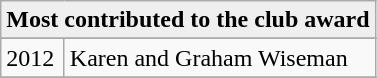<table class="wikitable">
<tr>
<th style="background:#efefef;" colspan="14">Most contributed to the club award</th>
</tr>
<tr style="background:#efefef;">
</tr>
<tr>
<td>2012</td>
<td>Karen and Graham Wiseman</td>
</tr>
<tr>
</tr>
</table>
